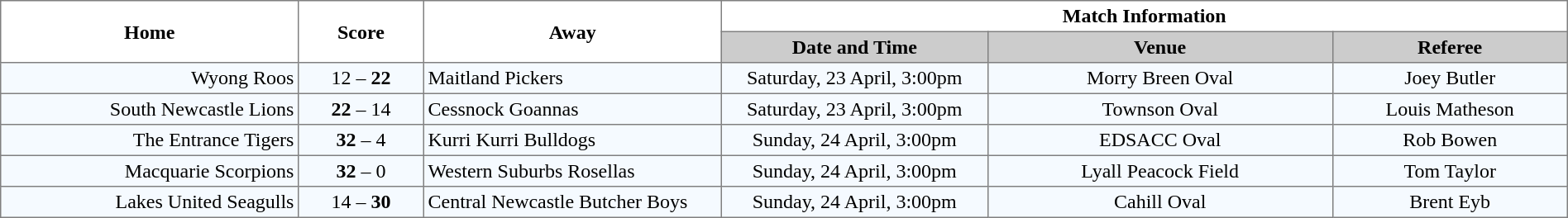<table border="1" cellpadding="3" cellspacing="0" width="100%" style="border-collapse:collapse;  text-align:center;">
<tr>
<th rowspan="2" width="19%">Home</th>
<th rowspan="2" width="8%">Score</th>
<th rowspan="2" width="19%">Away</th>
<th colspan="3">Match Information</th>
</tr>
<tr bgcolor="#CCCCCC">
<th width="17%">Date and Time</th>
<th width="22%">Venue</th>
<th width="50%">Referee</th>
</tr>
<tr style="text-align:center; background:#f5faff;">
<td align="right">Wyong Roos </td>
<td>12 – <strong>22</strong></td>
<td align="left"> Maitland Pickers</td>
<td>Saturday, 23 April, 3:00pm</td>
<td>Morry Breen Oval</td>
<td>Joey Butler</td>
</tr>
<tr style="text-align:center; background:#f5faff;">
<td align="right">South Newcastle Lions </td>
<td><strong>22</strong> – 14</td>
<td align="left"> Cessnock Goannas</td>
<td>Saturday, 23 April, 3:00pm</td>
<td>Townson Oval</td>
<td>Louis Matheson</td>
</tr>
<tr style="text-align:center; background:#f5faff;">
<td align="right">The Entrance Tigers </td>
<td><strong>32</strong> – 4</td>
<td align="left"> Kurri Kurri Bulldogs</td>
<td>Sunday, 24 April, 3:00pm</td>
<td>EDSACC Oval</td>
<td>Rob Bowen</td>
</tr>
<tr style="text-align:center; background:#f5faff;">
<td align="right">Macquarie Scorpions </td>
<td><strong>32</strong> – 0</td>
<td align="left"> Western Suburbs Rosellas</td>
<td>Sunday, 24 April, 3:00pm</td>
<td>Lyall Peacock Field</td>
<td>Tom Taylor</td>
</tr>
<tr style="text-align:center; background:#f5faff;">
<td align="right">Lakes United Seagulls </td>
<td>14 – <strong>30</strong></td>
<td align="left"> Central Newcastle Butcher Boys</td>
<td>Sunday, 24 April, 3:00pm</td>
<td>Cahill Oval</td>
<td>Brent Eyb</td>
</tr>
</table>
